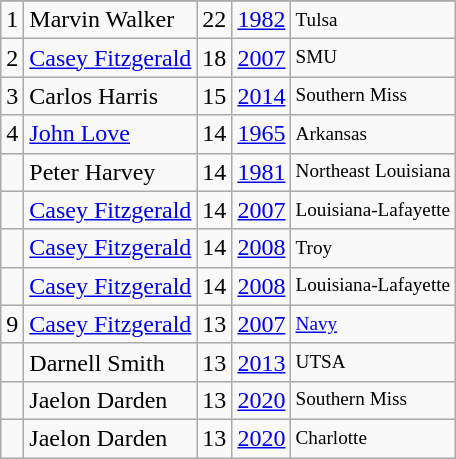<table class="wikitable">
<tr>
</tr>
<tr>
<td>1</td>
<td>Marvin Walker</td>
<td>22</td>
<td><a href='#'>1982</a></td>
<td style="font-size:80%;">Tulsa</td>
</tr>
<tr>
<td>2</td>
<td><a href='#'>Casey Fitzgerald</a></td>
<td>18</td>
<td><a href='#'>2007</a></td>
<td style="font-size:80%;">SMU</td>
</tr>
<tr>
<td>3</td>
<td>Carlos Harris</td>
<td>15</td>
<td><a href='#'>2014</a></td>
<td style="font-size:80%;">Southern Miss</td>
</tr>
<tr>
<td>4</td>
<td><a href='#'>John Love</a></td>
<td>14</td>
<td><a href='#'>1965</a></td>
<td style="font-size:80%;">Arkansas</td>
</tr>
<tr>
<td></td>
<td>Peter Harvey</td>
<td>14</td>
<td><a href='#'>1981</a></td>
<td style="font-size:80%;">Northeast Louisiana</td>
</tr>
<tr>
<td></td>
<td><a href='#'>Casey Fitzgerald</a></td>
<td>14</td>
<td><a href='#'>2007</a></td>
<td style="font-size:80%;">Louisiana-Lafayette</td>
</tr>
<tr>
<td></td>
<td><a href='#'>Casey Fitzgerald</a></td>
<td>14</td>
<td><a href='#'>2008</a></td>
<td style="font-size:80%;">Troy</td>
</tr>
<tr>
<td></td>
<td><a href='#'>Casey Fitzgerald</a></td>
<td>14</td>
<td><a href='#'>2008</a></td>
<td style="font-size:80%;">Louisiana-Lafayette</td>
</tr>
<tr>
<td>9</td>
<td><a href='#'>Casey Fitzgerald</a></td>
<td>13</td>
<td><a href='#'>2007</a></td>
<td style="font-size:80%;"><a href='#'>Navy</a></td>
</tr>
<tr>
<td></td>
<td>Darnell Smith</td>
<td>13</td>
<td><a href='#'>2013</a></td>
<td style="font-size:80%;">UTSA</td>
</tr>
<tr>
<td></td>
<td>Jaelon Darden</td>
<td>13</td>
<td><a href='#'>2020</a></td>
<td style="font-size:80%;">Southern Miss</td>
</tr>
<tr>
<td></td>
<td>Jaelon Darden</td>
<td>13</td>
<td><a href='#'>2020</a></td>
<td style="font-size:80%;">Charlotte</td>
</tr>
</table>
